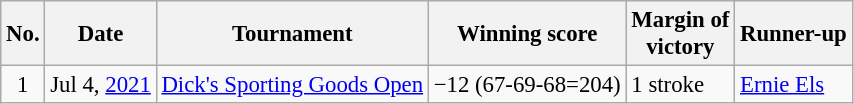<table class="wikitable" style="font-size:95%;">
<tr>
<th>No.</th>
<th>Date</th>
<th>Tournament</th>
<th>Winning score</th>
<th>Margin of<br>victory</th>
<th>Runner-up</th>
</tr>
<tr>
<td align=center>1</td>
<td align=right>Jul 4, <a href='#'>2021</a></td>
<td><a href='#'>Dick's Sporting Goods Open</a></td>
<td>−12 (67-69-68=204)</td>
<td>1 stroke</td>
<td> <a href='#'>Ernie Els</a></td>
</tr>
</table>
